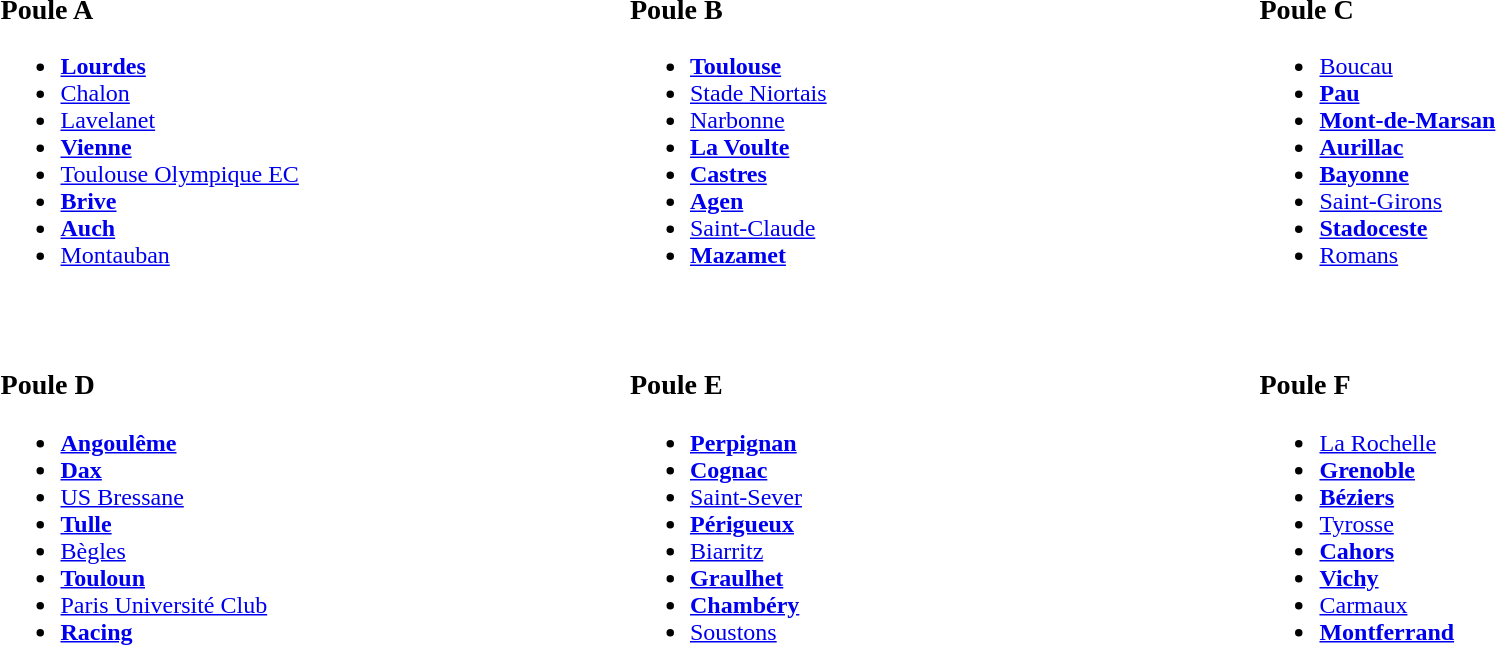<table width="100%" align="center" border="0" cellpadding="4" cellspacing="5">
<tr valign="top" align="left">
<td width="33%"><br><h3>Poule A</h3><ul><li><strong><a href='#'>Lourdes</a></strong></li><li><a href='#'>Chalon</a></li><li><a href='#'>Lavelanet</a></li><li><strong><a href='#'>Vienne</a></strong></li><li><a href='#'>Toulouse Olympique EC</a></li><li><strong><a href='#'>Brive</a></strong></li><li><strong><a href='#'>Auch</a></strong></li><li><a href='#'>Montauban</a></li></ul></td>
<td width="33%"><br><h3>Poule B</h3><ul><li><strong><a href='#'>Toulouse</a></strong></li><li><a href='#'>Stade Niortais</a></li><li><a href='#'>Narbonne</a></li><li><strong><a href='#'>La Voulte</a></strong></li><li><strong><a href='#'>Castres</a></strong></li><li><strong><a href='#'>Agen</a></strong></li><li><a href='#'>Saint-Claude</a></li><li><strong><a href='#'>Mazamet</a></strong></li></ul></td>
<td width="33%"><br><h3>Poule C</h3><ul><li><a href='#'>Boucau</a></li><li><strong><a href='#'>Pau</a></strong></li><li><strong><a href='#'>Mont-de-Marsan</a></strong></li><li><strong><a href='#'>Aurillac</a></strong></li><li><strong><a href='#'>Bayonne</a></strong></li><li><a href='#'>Saint-Girons</a></li><li><strong><a href='#'>Stadoceste</a></strong></li><li><a href='#'>Romans</a></li></ul></td>
</tr>
<tr valign="top" align="left">
<td width="33%"><br><h3>Poule D</h3><ul><li><strong><a href='#'>Angoulême</a></strong></li><li><strong><a href='#'>Dax</a></strong></li><li><a href='#'>US Bressane</a></li><li><strong><a href='#'>Tulle</a></strong></li><li><a href='#'>Bègles</a></li><li><strong><a href='#'>Touloun</a></strong></li><li><a href='#'>Paris Université Club</a></li><li><strong><a href='#'>Racing</a></strong></li></ul></td>
<td width="33%"><br><h3>Poule E</h3><ul><li><strong><a href='#'>Perpignan</a></strong></li><li><strong><a href='#'>Cognac</a></strong></li><li><a href='#'>Saint-Sever</a></li><li><strong><a href='#'>Périgueux</a></strong></li><li><a href='#'>Biarritz</a></li><li><strong><a href='#'>Graulhet</a></strong></li><li><strong><a href='#'>Chambéry</a></strong></li><li><a href='#'>Soustons</a></li></ul></td>
<td width="33%"><br><h3>Poule F</h3><ul><li><a href='#'>La Rochelle</a></li><li><strong><a href='#'>Grenoble</a></strong></li><li><strong><a href='#'>Béziers</a></strong></li><li><a href='#'>Tyrosse</a></li><li><strong><a href='#'>Cahors</a></strong></li><li><strong><a href='#'>Vichy</a></strong></li><li><a href='#'>Carmaux</a></li><li><strong><a href='#'>Montferrand</a></strong></li></ul></td>
</tr>
</table>
